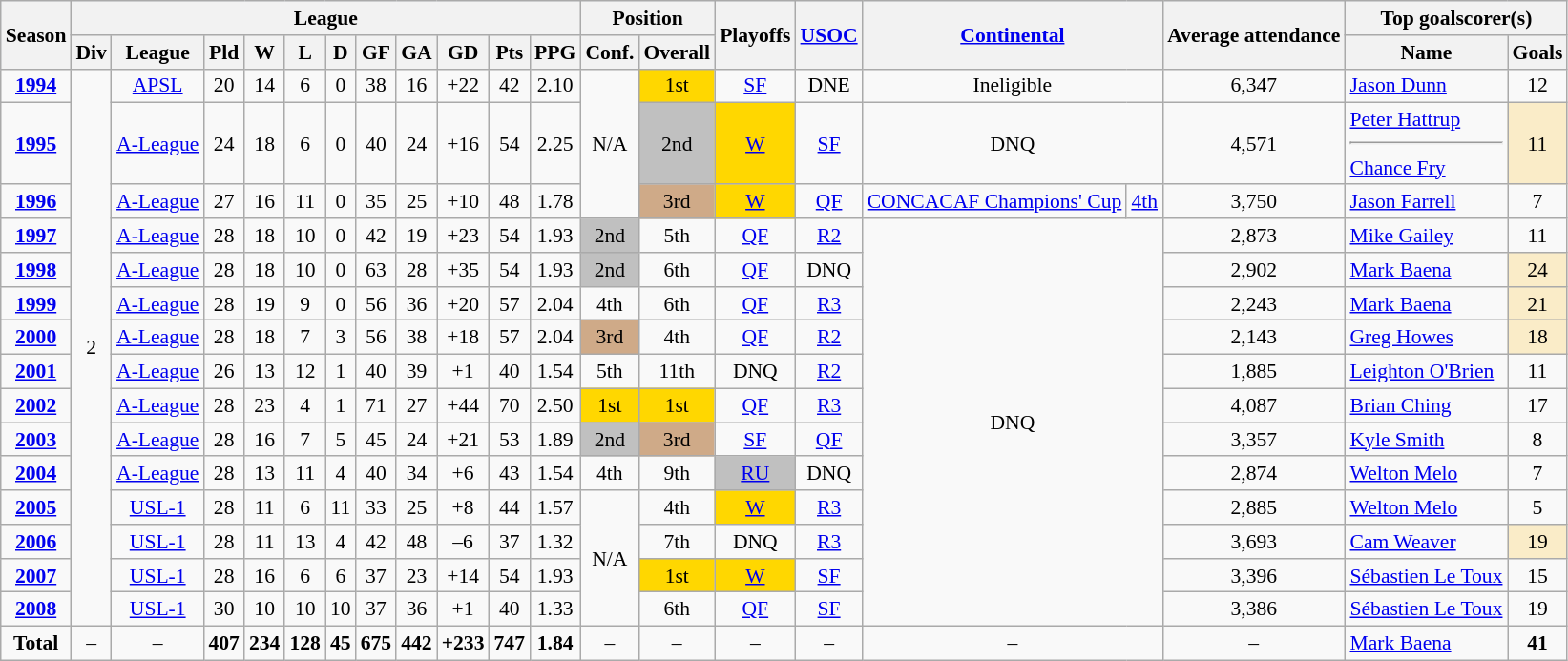<table class="wikitable" style="font-size:90%; text-align:center;">
<tr style="background:#f0f6ff;">
<th rowspan=2>Season</th>
<th colspan=11>League</th>
<th colspan=2>Position</th>
<th rowspan=2>Playoffs</th>
<th rowspan=2><a href='#'>USOC</a></th>
<th rowspan=2 colspan=2><a href='#'>Continental</a></th>
<th rowspan=2>Average attendance</th>
<th colspan=2>Top goalscorer(s)</th>
</tr>
<tr>
<th>Div</th>
<th>League</th>
<th>Pld</th>
<th>W</th>
<th>L</th>
<th>D</th>
<th>GF</th>
<th>GA</th>
<th>GD</th>
<th>Pts</th>
<th>PPG</th>
<th>Conf.</th>
<th>Overall</th>
<th>Name</th>
<th>Goals</th>
</tr>
<tr>
<td><strong><a href='#'>1994</a></strong></td>
<td rowspan=15>2</td>
<td><a href='#'>APSL</a></td>
<td>20</td>
<td>14</td>
<td>6</td>
<td>0</td>
<td>38</td>
<td>16</td>
<td>+22</td>
<td>42</td>
<td>2.10</td>
<td rowspan=3>N/A</td>
<td bgcolor=gold>1st</td>
<td><a href='#'>SF</a></td>
<td>DNE</td>
<td colspan=2>Ineligible</td>
<td>6,347</td>
<td align="left"> <a href='#'>Jason Dunn</a></td>
<td>12</td>
</tr>
<tr>
<td><strong><a href='#'>1995</a></strong></td>
<td><a href='#'>A-League</a></td>
<td>24</td>
<td>18</td>
<td>6</td>
<td>0</td>
<td>40</td>
<td>24</td>
<td>+16</td>
<td>54</td>
<td>2.25</td>
<td bgcolor=silver>2nd</td>
<td bgcolor=gold><a href='#'>W</a></td>
<td><a href='#'>SF</a></td>
<td colspan=2>DNQ</td>
<td>4,571</td>
<td align="left"> <a href='#'>Peter Hattrup</a> <hr>  <a href='#'>Chance Fry</a></td>
<td style=background:#FAECC8;">11</td>
</tr>
<tr>
<td><strong><a href='#'>1996</a></strong></td>
<td><a href='#'>A-League</a></td>
<td>27</td>
<td>16</td>
<td>11</td>
<td>0</td>
<td>35</td>
<td>25</td>
<td>+10</td>
<td>48</td>
<td>1.78</td>
<td bgcolor=CFAA88>3rd</td>
<td bgcolor=gold><a href='#'>W</a></td>
<td><a href='#'>QF</a></td>
<td><a href='#'>CONCACAF Champions' Cup</a></td>
<td><a href='#'>4th</a></td>
<td>3,750</td>
<td align="left"> <a href='#'>Jason Farrell</a></td>
<td>7</td>
</tr>
<tr>
<td><strong><a href='#'>1997</a></strong></td>
<td><a href='#'>A-League</a></td>
<td>28</td>
<td>18</td>
<td>10</td>
<td>0</td>
<td>42</td>
<td>19</td>
<td>+23</td>
<td>54</td>
<td>1.93</td>
<td bgcolor=silver>2nd</td>
<td>5th</td>
<td><a href='#'>QF</a></td>
<td><a href='#'>R2</a></td>
<td colspan=2 rowspan=12>DNQ</td>
<td>2,873</td>
<td align="left"> <a href='#'>Mike Gailey</a></td>
<td>11</td>
</tr>
<tr>
<td><strong><a href='#'>1998</a></strong></td>
<td><a href='#'>A-League</a></td>
<td>28</td>
<td>18</td>
<td>10</td>
<td>0</td>
<td>63</td>
<td>28</td>
<td>+35</td>
<td>54</td>
<td>1.93</td>
<td bgcolor=silver>2nd</td>
<td>6th</td>
<td><a href='#'>QF</a></td>
<td>DNQ</td>
<td>2,902</td>
<td align="left"> <a href='#'>Mark Baena</a></td>
<td style=background:#FAECC8;">24</td>
</tr>
<tr>
<td><strong><a href='#'>1999</a></strong></td>
<td><a href='#'>A-League</a></td>
<td>28</td>
<td>19</td>
<td>9</td>
<td>0</td>
<td>56</td>
<td>36</td>
<td>+20</td>
<td>57</td>
<td>2.04</td>
<td>4th</td>
<td>6th</td>
<td><a href='#'>QF</a></td>
<td><a href='#'>R3</a></td>
<td>2,243</td>
<td align="left"> <a href='#'>Mark Baena</a></td>
<td style=background:#FAECC8;">21</td>
</tr>
<tr>
<td><strong><a href='#'>2000</a></strong></td>
<td><a href='#'>A-League</a></td>
<td>28</td>
<td>18</td>
<td>7</td>
<td>3</td>
<td>56</td>
<td>38</td>
<td>+18</td>
<td>57</td>
<td>2.04</td>
<td bgcolor=CFAA88>3rd</td>
<td>4th</td>
<td><a href='#'>QF</a></td>
<td><a href='#'>R2</a></td>
<td>2,143</td>
<td align="left"> <a href='#'>Greg Howes</a></td>
<td style=background:#FAECC8;">18</td>
</tr>
<tr>
<td><strong><a href='#'>2001</a></strong></td>
<td><a href='#'>A-League</a></td>
<td>26</td>
<td>13</td>
<td>12</td>
<td>1</td>
<td>40</td>
<td>39</td>
<td>+1</td>
<td>40</td>
<td>1.54</td>
<td>5th</td>
<td>11th</td>
<td>DNQ</td>
<td><a href='#'>R2</a></td>
<td>1,885</td>
<td align="left"> <a href='#'>Leighton O'Brien</a></td>
<td>11</td>
</tr>
<tr>
<td><strong><a href='#'>2002</a></strong></td>
<td><a href='#'>A-League</a></td>
<td>28</td>
<td>23</td>
<td>4</td>
<td>1</td>
<td>71</td>
<td>27</td>
<td>+44</td>
<td>70</td>
<td>2.50</td>
<td bgcolor=gold>1st</td>
<td bgcolor=gold>1st</td>
<td><a href='#'>QF</a></td>
<td><a href='#'>R3</a></td>
<td>4,087</td>
<td align="left"> <a href='#'>Brian Ching</a></td>
<td>17</td>
</tr>
<tr>
<td><strong><a href='#'>2003</a></strong></td>
<td><a href='#'>A-League</a></td>
<td>28</td>
<td>16</td>
<td>7</td>
<td>5</td>
<td>45</td>
<td>24</td>
<td>+21</td>
<td>53</td>
<td>1.89</td>
<td bgcolor=silver>2nd</td>
<td bgcolor=CFAA88>3rd</td>
<td><a href='#'>SF</a></td>
<td><a href='#'>QF</a></td>
<td>3,357</td>
<td align="left"> <a href='#'>Kyle Smith</a></td>
<td>8</td>
</tr>
<tr>
<td><strong><a href='#'>2004</a></strong></td>
<td><a href='#'>A-League</a></td>
<td>28</td>
<td>13</td>
<td>11</td>
<td>4</td>
<td>40</td>
<td>34</td>
<td>+6</td>
<td>43</td>
<td>1.54</td>
<td>4th</td>
<td>9th</td>
<td bgcolor=silver><a href='#'>RU</a></td>
<td>DNQ</td>
<td>2,874</td>
<td align="left"> <a href='#'>Welton Melo</a></td>
<td>7</td>
</tr>
<tr>
<td><strong><a href='#'>2005</a></strong></td>
<td><a href='#'>USL-1</a></td>
<td>28</td>
<td>11</td>
<td>6</td>
<td>11</td>
<td>33</td>
<td>25</td>
<td>+8</td>
<td>44</td>
<td>1.57</td>
<td rowspan=4>N/A</td>
<td>4th</td>
<td bgcolor=gold><a href='#'>W</a></td>
<td><a href='#'>R3</a></td>
<td>2,885</td>
<td align="left"> <a href='#'>Welton Melo</a></td>
<td>5</td>
</tr>
<tr>
<td><strong><a href='#'>2006</a></strong></td>
<td><a href='#'>USL-1</a></td>
<td>28</td>
<td>11</td>
<td>13</td>
<td>4</td>
<td>42</td>
<td>48</td>
<td>–6</td>
<td>37</td>
<td>1.32</td>
<td>7th</td>
<td>DNQ</td>
<td><a href='#'>R3</a></td>
<td>3,693</td>
<td align="left"> <a href='#'>Cam Weaver</a></td>
<td style=background:#FAECC8;">19</td>
</tr>
<tr>
<td><strong><a href='#'>2007</a></strong></td>
<td><a href='#'>USL-1</a></td>
<td>28</td>
<td>16</td>
<td>6</td>
<td>6</td>
<td>37</td>
<td>23</td>
<td>+14</td>
<td>54</td>
<td>1.93</td>
<td bgcolor=gold>1st</td>
<td bgcolor=gold><a href='#'>W</a></td>
<td><a href='#'>SF</a></td>
<td>3,396</td>
<td align="left"> <a href='#'>Sébastien Le Toux</a></td>
<td>15</td>
</tr>
<tr>
<td><strong><a href='#'>2008</a></strong></td>
<td><a href='#'>USL-1</a></td>
<td>30</td>
<td>10</td>
<td>10</td>
<td>10</td>
<td>37</td>
<td>36</td>
<td>+1</td>
<td>40</td>
<td>1.33</td>
<td>6th</td>
<td><a href='#'>QF</a></td>
<td><a href='#'>SF</a></td>
<td>3,386</td>
<td align="left"> <a href='#'>Sébastien Le Toux</a></td>
<td>19</td>
</tr>
<tr>
<td><strong>Total</strong></td>
<td>–</td>
<td>–</td>
<td><strong>407</strong></td>
<td><strong>234</strong></td>
<td><strong>128</strong></td>
<td><strong>45</strong></td>
<td><strong>675</strong></td>
<td><strong>442</strong></td>
<td><strong>+233</strong></td>
<td><strong>747</strong></td>
<td><strong>1.84</strong></td>
<td>–</td>
<td>–</td>
<td>–</td>
<td>–</td>
<td colspan="2">–</td>
<td>–</td>
<td align="left"> <a href='#'>Mark Baena</a></td>
<td><strong>41</strong></td>
</tr>
</table>
